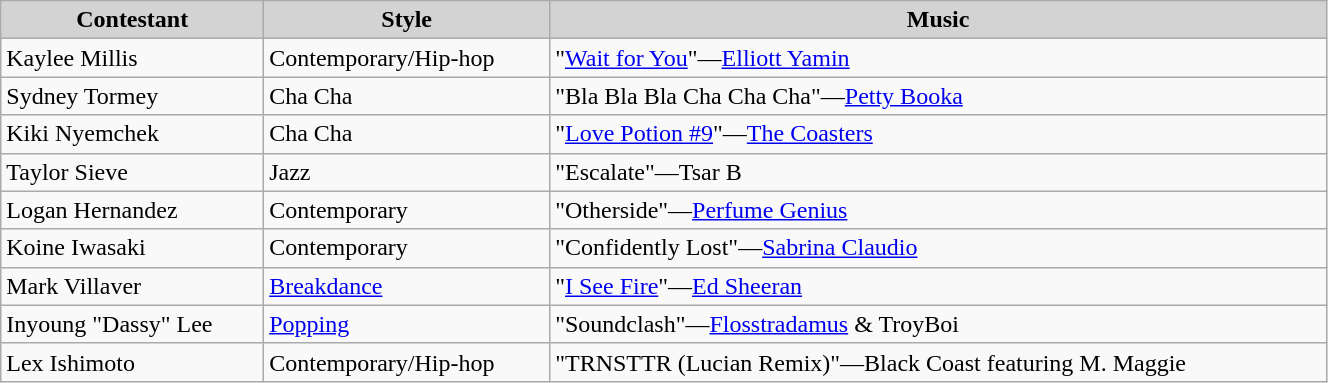<table class="wikitable" style="width:70%;">
<tr style="background:lightgrey; text-align:center;">
<td><strong>Contestant</strong></td>
<td><strong>Style</strong></td>
<td><strong>Music</strong></td>
</tr>
<tr>
<td>Kaylee Millis</td>
<td>Contemporary/Hip-hop</td>
<td>"<a href='#'>Wait for You</a>"—<a href='#'>Elliott Yamin</a></td>
</tr>
<tr>
<td>Sydney Tormey</td>
<td>Cha Cha</td>
<td>"Bla Bla Bla Cha Cha Cha"—<a href='#'>Petty Booka</a></td>
</tr>
<tr>
<td>Kiki Nyemchek</td>
<td>Cha Cha</td>
<td>"<a href='#'>Love Potion #9</a>"—<a href='#'>The Coasters</a></td>
</tr>
<tr>
<td>Taylor Sieve</td>
<td>Jazz</td>
<td>"Escalate"—Tsar B</td>
</tr>
<tr>
<td>Logan Hernandez</td>
<td>Contemporary</td>
<td>"Otherside"—<a href='#'>Perfume Genius</a></td>
</tr>
<tr>
<td>Koine Iwasaki</td>
<td>Contemporary</td>
<td>"Confidently Lost"—<a href='#'>Sabrina Claudio</a></td>
</tr>
<tr>
<td>Mark Villaver</td>
<td><a href='#'>Breakdance</a></td>
<td>"<a href='#'>I See Fire</a>"—<a href='#'>Ed Sheeran</a></td>
</tr>
<tr>
<td>Inyoung "Dassy" Lee</td>
<td><a href='#'>Popping</a></td>
<td>"Soundclash"—<a href='#'>Flosstradamus</a> & TroyBoi</td>
</tr>
<tr>
<td>Lex Ishimoto</td>
<td>Contemporary/Hip-hop</td>
<td>"TRNSTTR (Lucian Remix)"—Black Coast featuring M. Maggie</td>
</tr>
</table>
